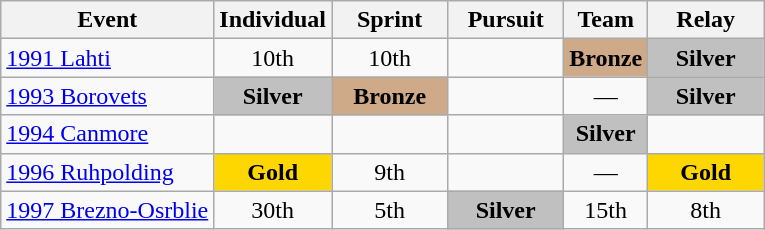<table class="wikitable" style="text-align: center;">
<tr ">
<th>Event</th>
<th style="width:70px;">Individual</th>
<th style="width:70px;">Sprint</th>
<th style="width:70px;">Pursuit</th>
<th>Team</th>
<th style="width:70px;">Relay</th>
</tr>
<tr>
<td align=left> <a href='#'>1991 Lahti</a></td>
<td>10th</td>
<td>10th</td>
<td></td>
<td style="background:#cfaa88;"><strong>Bronze</strong></td>
<td style="background:silver;"><strong>Silver</strong></td>
</tr>
<tr>
<td align=left> <a href='#'>1993 Borovets</a></td>
<td style="background:silver;"><strong>Silver</strong></td>
<td style="background:#cfaa88;"><strong>Bronze</strong></td>
<td></td>
<td>—</td>
<td style="background:silver;"><strong>Silver</strong></td>
</tr>
<tr>
<td align=left> <a href='#'>1994 Canmore</a></td>
<td></td>
<td></td>
<td></td>
<td style="background:silver;"><strong>Silver</strong></td>
<td></td>
</tr>
<tr>
<td align=left> <a href='#'>1996 Ruhpolding</a></td>
<td style="background:gold;"><strong>Gold</strong></td>
<td>9th</td>
<td></td>
<td>—</td>
<td style="background:gold;"><strong>Gold</strong></td>
</tr>
<tr>
<td align=left> <a href='#'>1997 Brezno-Osrblie</a></td>
<td>30th</td>
<td>5th</td>
<td style="background:silver;"><strong>Silver</strong></td>
<td>15th</td>
<td>8th</td>
</tr>
</table>
